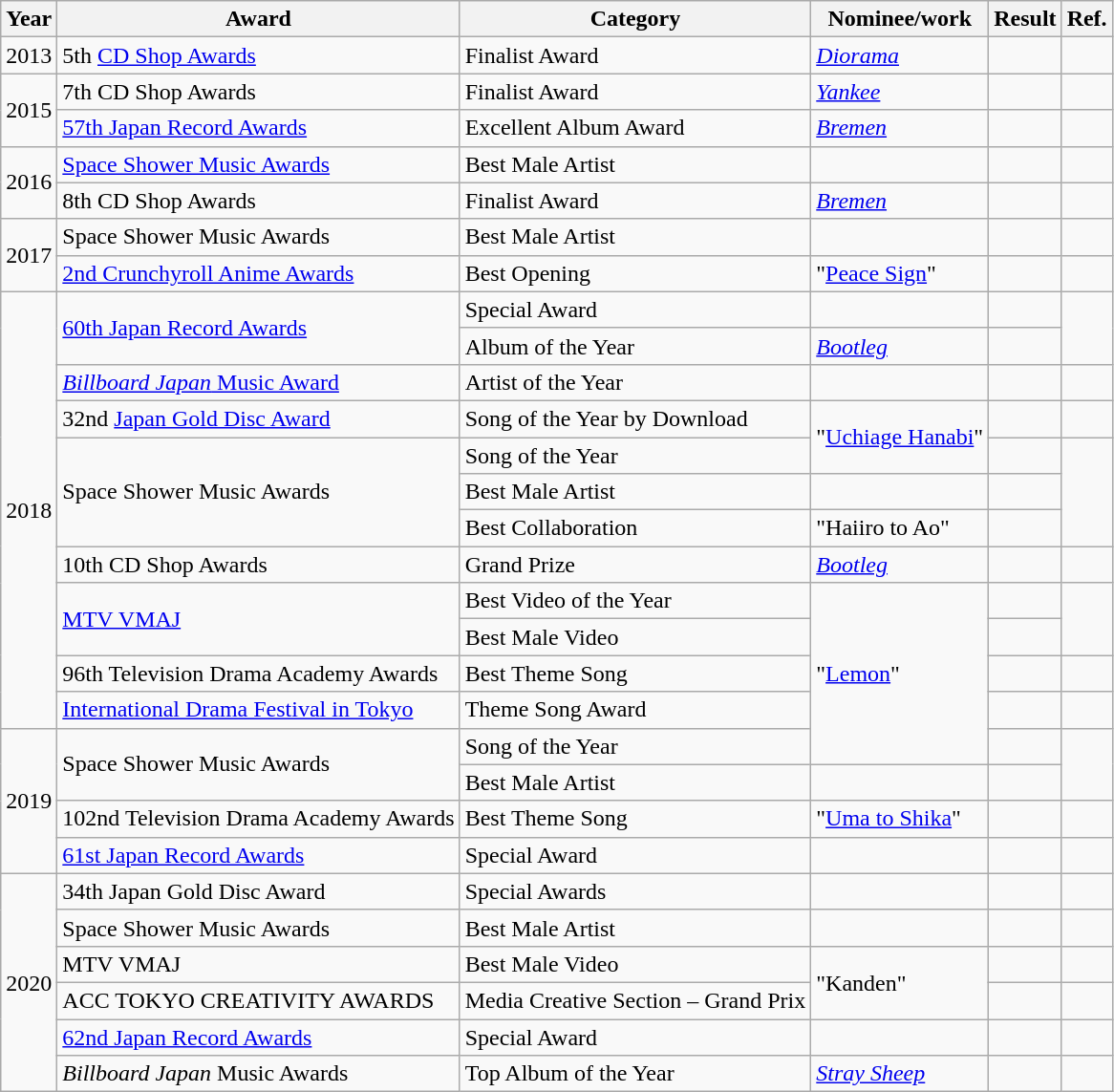<table class="wikitable">
<tr>
<th>Year</th>
<th>Award</th>
<th>Category</th>
<th>Nominee/work</th>
<th>Result</th>
<th>Ref.</th>
</tr>
<tr>
<td>2013</td>
<td>5th <a href='#'>CD Shop Awards</a></td>
<td>Finalist Award</td>
<td><em><a href='#'>Diorama</a></em></td>
<td></td>
<td align="center"></td>
</tr>
<tr>
<td rowspan="2">2015</td>
<td>7th CD Shop Awards</td>
<td>Finalist Award</td>
<td><em><a href='#'>Yankee</a></em></td>
<td></td>
<td align="center"></td>
</tr>
<tr>
<td><a href='#'>57th Japan Record Awards</a></td>
<td>Excellent Album Award</td>
<td><em><a href='#'>Bremen</a></em></td>
<td></td>
<td align="center"></td>
</tr>
<tr>
<td rowspan="2">2016</td>
<td><a href='#'>Space Shower Music Awards</a></td>
<td>Best Male Artist</td>
<td></td>
<td></td>
<td align="center"></td>
</tr>
<tr>
<td>8th CD Shop Awards</td>
<td>Finalist Award</td>
<td><em><a href='#'>Bremen</a></em></td>
<td></td>
<td align="center"></td>
</tr>
<tr>
<td rowspan="2">2017</td>
<td>Space Shower Music Awards</td>
<td>Best Male Artist</td>
<td></td>
<td></td>
<td align="center"></td>
</tr>
<tr>
<td><a href='#'>2nd Crunchyroll Anime Awards</a></td>
<td>Best Opening</td>
<td>"<a href='#'>Peace Sign</a>" <br></td>
<td></td>
<td align="center"></td>
</tr>
<tr>
<td rowspan="12">2018</td>
<td rowspan="2"><a href='#'>60th Japan Record Awards</a></td>
<td>Special Award</td>
<td></td>
<td></td>
<td rowspan="2" align="center"></td>
</tr>
<tr>
<td>Album of the Year</td>
<td><em><a href='#'>Bootleg</a></em></td>
<td></td>
</tr>
<tr>
<td><a href='#'><em>Billboard Japan</em> Music Award</a></td>
<td>Artist of the Year</td>
<td></td>
<td></td>
<td align="center"></td>
</tr>
<tr>
<td>32nd <a href='#'>Japan Gold Disc Award</a></td>
<td>Song of the Year by Download</td>
<td rowspan="2">"<a href='#'>Uchiage Hanabi</a>" </td>
<td></td>
<td align="center"></td>
</tr>
<tr>
<td rowspan="3">Space Shower Music Awards</td>
<td>Song of the Year</td>
<td></td>
<td rowspan="3" align="center"></td>
</tr>
<tr>
<td>Best Male Artist</td>
<td></td>
<td></td>
</tr>
<tr>
<td>Best Collaboration</td>
<td>"Haiiro to Ao" </td>
<td></td>
</tr>
<tr>
<td>10th CD Shop Awards</td>
<td>Grand Prize</td>
<td><em><a href='#'>Bootleg</a></em></td>
<td></td>
<td align="center"></td>
</tr>
<tr>
<td rowspan="2"><a href='#'>MTV VMAJ</a></td>
<td>Best Video of the Year</td>
<td rowspan="5">"<a href='#'>Lemon</a>"</td>
<td></td>
<td rowspan="2" align="center"></td>
</tr>
<tr>
<td>Best Male Video</td>
<td></td>
</tr>
<tr>
<td>96th Television Drama Academy Awards</td>
<td>Best Theme Song</td>
<td></td>
<td align="center"></td>
</tr>
<tr>
<td><a href='#'>International Drama Festival in Tokyo</a></td>
<td>Theme Song Award</td>
<td></td>
<td align="center"></td>
</tr>
<tr>
<td rowspan="4">2019</td>
<td rowspan="2">Space Shower Music Awards</td>
<td>Song of the Year</td>
<td></td>
<td rowspan="2" align="center"></td>
</tr>
<tr>
<td>Best Male Artist</td>
<td></td>
<td></td>
</tr>
<tr>
<td>102nd Television Drama Academy Awards</td>
<td>Best Theme Song</td>
<td>"<a href='#'>Uma to Shika</a>"</td>
<td></td>
<td align="center"></td>
</tr>
<tr>
<td><a href='#'>61st Japan Record Awards</a></td>
<td>Special Award</td>
<td></td>
<td></td>
<td align="center"></td>
</tr>
<tr>
<td rowspan="6">2020</td>
<td>34th Japan Gold Disc Award</td>
<td>Special Awards</td>
<td></td>
<td></td>
<td align="center"></td>
</tr>
<tr>
<td>Space Shower Music Awards</td>
<td>Best Male Artist</td>
<td></td>
<td></td>
<td align="center"></td>
</tr>
<tr>
<td>MTV VMAJ</td>
<td>Best Male Video</td>
<td rowspan="2">"Kanden"</td>
<td></td>
<td align="center"></td>
</tr>
<tr>
<td>ACC TOKYO CREATIVITY AWARDS</td>
<td>Media Creative Section – Grand Prix</td>
<td></td>
<td align="center"></td>
</tr>
<tr>
<td><a href='#'>62nd Japan Record Awards</a></td>
<td>Special Award</td>
<td></td>
<td></td>
<td align="center"></td>
</tr>
<tr>
<td><em>Billboard Japan</em> Music Awards</td>
<td>Top Album of the Year</td>
<td><em><a href='#'>Stray Sheep</a></em></td>
<td></td>
<td align="center"></td>
</tr>
</table>
